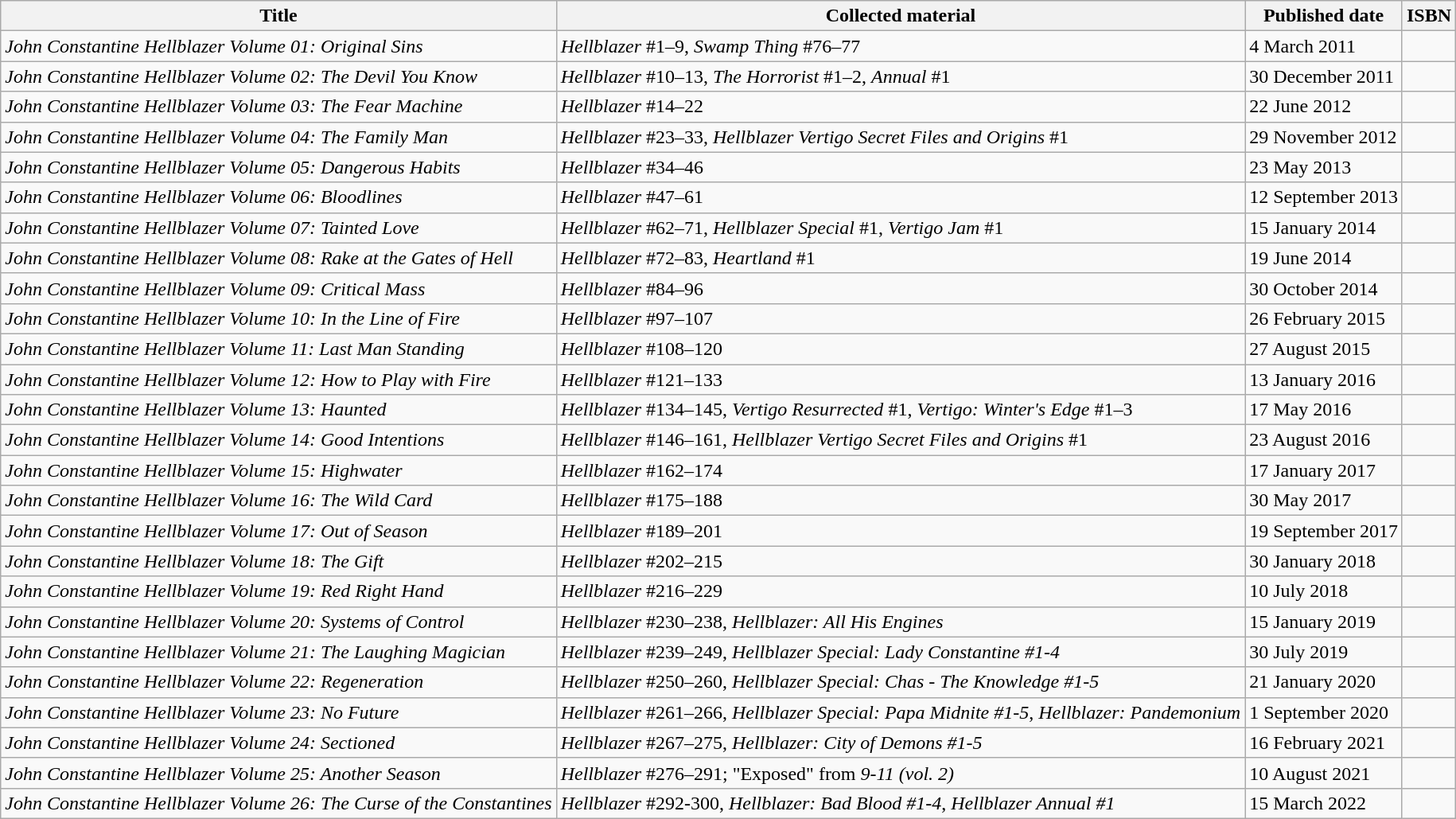<table class="wikitable">
<tr>
<th>Title</th>
<th>Collected material</th>
<th>Published date</th>
<th>ISBN</th>
</tr>
<tr>
<td><em>John Constantine Hellblazer Volume 01: Original Sins</em></td>
<td><em>Hellblazer</em> #1–9, <em>Swamp Thing</em> #76–77</td>
<td>4 March 2011</td>
<td></td>
</tr>
<tr>
<td><em>John Constantine Hellblazer Volume 02: The Devil You Know</em></td>
<td><em>Hellblazer</em> #10–13, <em>The Horrorist</em> #1–2, <em>Annual</em> #1</td>
<td>30 December 2011</td>
<td></td>
</tr>
<tr>
<td><em>John Constantine Hellblazer Volume 03: The Fear Machine</em></td>
<td><em>Hellblazer</em> #14–22</td>
<td>22 June 2012</td>
<td></td>
</tr>
<tr>
<td><em>John Constantine Hellblazer Volume 04: The Family Man</em></td>
<td><em>Hellblazer</em> #23–33, <em>Hellblazer Vertigo Secret Files and Origins</em> #1</td>
<td>29 November 2012</td>
<td></td>
</tr>
<tr>
<td><em>John Constantine Hellblazer Volume 05: Dangerous Habits</em></td>
<td><em>Hellblazer</em> #34–46</td>
<td>23 May 2013</td>
<td></td>
</tr>
<tr>
<td><em>John Constantine Hellblazer Volume 06: Bloodlines</em></td>
<td><em>Hellblazer</em> #47–61</td>
<td>12 September 2013</td>
<td></td>
</tr>
<tr>
<td><em>John Constantine Hellblazer Volume 07: Tainted Love</em></td>
<td><em>Hellblazer</em> #62–71, <em>Hellblazer Special</em> #1, <em>Vertigo Jam</em> #1</td>
<td>15 January 2014</td>
<td></td>
</tr>
<tr>
<td><em>John Constantine Hellblazer Volume 08: Rake at the Gates of Hell</em></td>
<td><em>Hellblazer</em> #72–83, <em>Heartland</em> #1</td>
<td>19 June 2014</td>
<td></td>
</tr>
<tr>
<td><em>John Constantine Hellblazer Volume 09: Critical Mass</em></td>
<td><em>Hellblazer</em> #84–96</td>
<td>30 October 2014</td>
<td></td>
</tr>
<tr>
<td><em>John Constantine Hellblazer Volume 10: In the Line of Fire</em></td>
<td><em>Hellblazer</em> #97–107</td>
<td>26 February 2015</td>
<td></td>
</tr>
<tr>
<td><em>John Constantine Hellblazer Volume 11: Last Man Standing</em></td>
<td><em>Hellblazer</em> #108–120</td>
<td>27 August 2015</td>
<td></td>
</tr>
<tr>
<td><em>John Constantine Hellblazer Volume 12: How to Play with Fire</em></td>
<td><em>Hellblazer</em> #121–133</td>
<td>13 January 2016</td>
<td></td>
</tr>
<tr>
<td><em>John Constantine Hellblazer Volume 13: Haunted</em></td>
<td><em>Hellblazer</em> #134–145, <em>Vertigo Resurrected</em> #1, <em>Vertigo: Winter's Edge</em> #1–3</td>
<td>17 May 2016</td>
<td></td>
</tr>
<tr>
<td><em>John Constantine Hellblazer Volume 14: Good Intentions</em></td>
<td><em>Hellblazer</em> #146–161, <em>Hellblazer Vertigo Secret Files and Origins</em> #1</td>
<td>23 August 2016</td>
<td></td>
</tr>
<tr>
<td><em>John Constantine Hellblazer Volume 15: Highwater</em></td>
<td><em>Hellblazer</em> #162–174</td>
<td>17 January 2017</td>
<td></td>
</tr>
<tr>
<td><em>John Constantine Hellblazer Volume 16: The Wild Card</em></td>
<td><em>Hellblazer</em> #175–188</td>
<td>30 May 2017</td>
<td></td>
</tr>
<tr>
<td><em>John Constantine Hellblazer Volume 17: Out of Season</em></td>
<td><em>Hellblazer</em> #189–201</td>
<td>19 September 2017</td>
<td></td>
</tr>
<tr>
<td><em>John Constantine Hellblazer Volume 18: The Gift</em></td>
<td><em>Hellblazer</em> #202–215</td>
<td>30 January 2018</td>
<td></td>
</tr>
<tr>
<td><em>John Constantine Hellblazer Volume 19: Red Right Hand</em></td>
<td><em>Hellblazer</em> #216–229</td>
<td>10 July 2018</td>
<td></td>
</tr>
<tr>
<td><em>John Constantine Hellblazer Volume 20: Systems of Control</em></td>
<td><em>Hellblazer</em> #230–238, <em>Hellblazer: All His Engines</em></td>
<td>15 January 2019</td>
<td></td>
</tr>
<tr>
<td><em>John Constantine Hellblazer Volume 21: The Laughing Magician</em></td>
<td><em>Hellblazer</em> #239–249, <em>Hellblazer Special: Lady Constantine #1-4</em></td>
<td>30 July 2019</td>
<td></td>
</tr>
<tr>
<td><em>John Constantine Hellblazer Volume 22: Regeneration</em></td>
<td><em>Hellblazer</em> #250–260, <em>Hellblazer Special: Chas - The Knowledge #1-5</em></td>
<td>21 January 2020</td>
<td></td>
</tr>
<tr>
<td><em>John Constantine Hellblazer Volume 23: No Future</em></td>
<td><em>Hellblazer</em> #261–266, <em>Hellblazer Special: Papa Midnite #1-5</em>, <em>Hellblazer: Pandemonium</em></td>
<td>1 September 2020</td>
<td></td>
</tr>
<tr>
<td><em>John Constantine Hellblazer Volume 24: Sectioned</em></td>
<td><em>Hellblazer</em> #267–275, <em>Hellblazer: City of Demons #1-5</em></td>
<td>16 February 2021</td>
<td></td>
</tr>
<tr>
<td><em>John Constantine Hellblazer Volume 25: Another Season</em></td>
<td><em>Hellblazer</em> #276–291; "Exposed" from <em>9-11 (vol. 2)</em></td>
<td>10 August 2021</td>
<td></td>
</tr>
<tr>
<td><em>John Constantine Hellblazer Volume 26: The Curse of the Constantines</em></td>
<td><em>Hellblazer</em> #292-300, <em>Hellblazer: Bad Blood #1-4</em>, <em>Hellblazer Annual #1</em></td>
<td>15 March 2022</td>
<td></td>
</tr>
</table>
